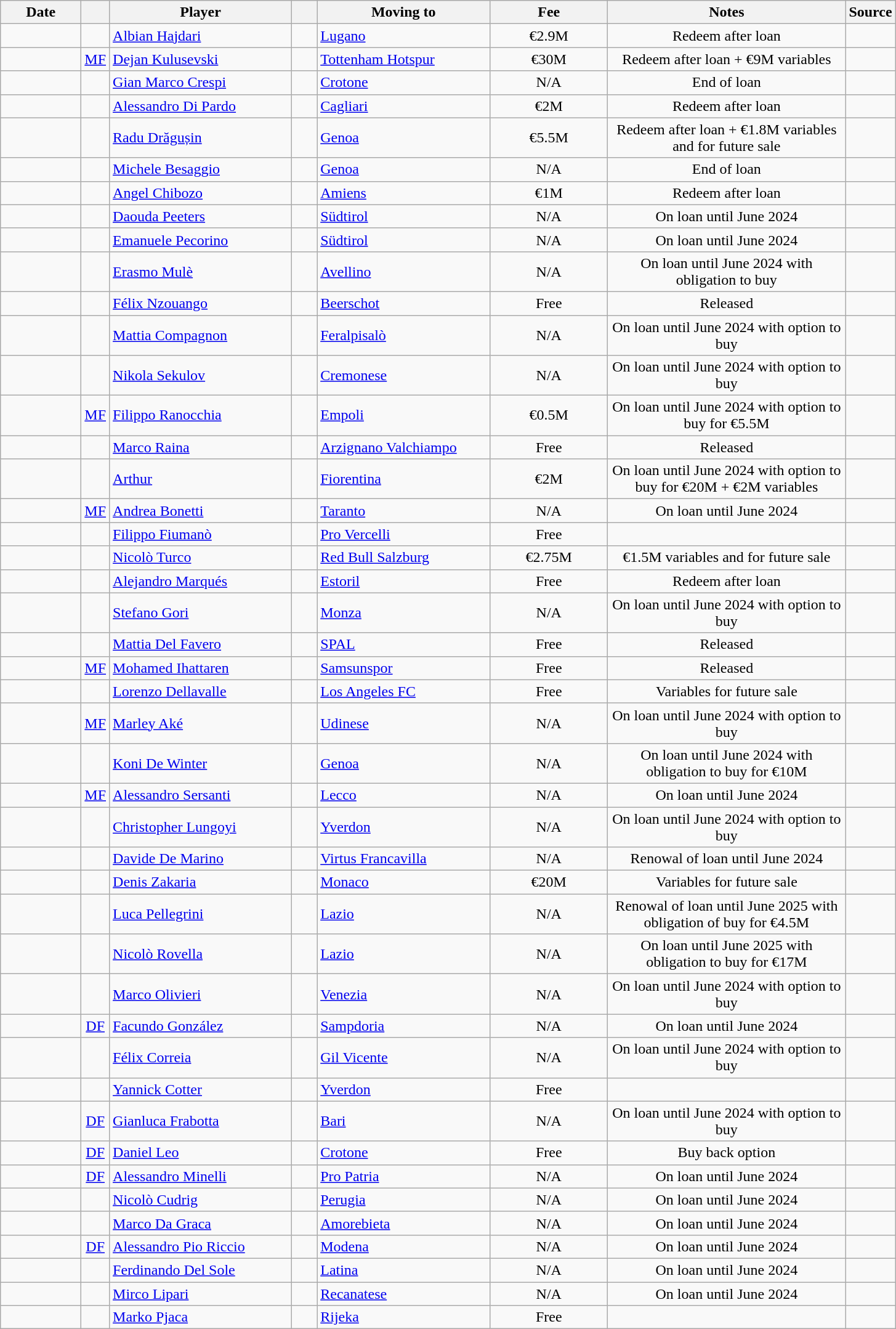<table class="wikitable sortable">
<tr>
<th style="width:80px;">Date</th>
<th style="width:20px;"></th>
<th style="width:190px;">Player</th>
<th style="width:20px;"></th>
<th style="width:180px;">Moving to</th>
<th style="width:120px;" class="unsortable">Fee</th>
<th style="width:250px;" class="unsortable">Notes</th>
<th style="width:20px;">Source</th>
</tr>
<tr>
<td></td>
<td align=center></td>
<td> <a href='#'>Albian Hajdari</a></td>
<td align="center"></td>
<td align=left> <a href='#'>Lugano</a></td>
<td align="center">€2.9M</td>
<td align=center>Redeem after loan</td>
<td></td>
</tr>
<tr>
<td></td>
<td align="center"><a href='#'>MF</a></td>
<td> <a href='#'>Dejan Kulusevski</a></td>
<td align="center"></td>
<td> <a href='#'>Tottenham Hotspur</a></td>
<td align="center">€30M</td>
<td align="center">Redeem after loan + €9M variables</td>
<td></td>
</tr>
<tr>
<td></td>
<td align=center></td>
<td> <a href='#'>Gian Marco Crespi</a></td>
<td align="center"></td>
<td align=left> <a href='#'>Crotone</a></td>
<td align="center">N/A</td>
<td align=center>End of loan</td>
<td></td>
</tr>
<tr>
<td></td>
<td align=center></td>
<td> <a href='#'>Alessandro Di Pardo</a></td>
<td align="center"></td>
<td align=left> <a href='#'>Cagliari</a></td>
<td align="center">€2M</td>
<td align=center>Redeem after loan</td>
<td></td>
</tr>
<tr>
<td></td>
<td align=center></td>
<td> <a href='#'>Radu Drăgușin</a></td>
<td align="center"></td>
<td align=left> <a href='#'>Genoa</a></td>
<td align="center">€5.5M</td>
<td align=center>Redeem after loan + €1.8M variables and for future sale</td>
<td></td>
</tr>
<tr>
<td></td>
<td align="center"></td>
<td> <a href='#'>Michele Besaggio</a></td>
<td align="center"></td>
<td> <a href='#'>Genoa</a></td>
<td align="center">N/A</td>
<td align="center">End of loan</td>
<td></td>
</tr>
<tr>
<td></td>
<td align=center></td>
<td> <a href='#'>Angel Chibozo</a></td>
<td align="center"></td>
<td align=left> <a href='#'>Amiens</a></td>
<td align="center">€1M</td>
<td align=center>Redeem after loan</td>
<td></td>
</tr>
<tr>
<td></td>
<td align="center"></td>
<td> <a href='#'>Daouda Peeters</a></td>
<td align="center"></td>
<td> <a href='#'>Südtirol</a></td>
<td align="center">N/A</td>
<td align="center">On loan until June 2024</td>
<td></td>
</tr>
<tr>
<td></td>
<td align="center"></td>
<td> <a href='#'>Emanuele Pecorino</a></td>
<td align="center"></td>
<td> <a href='#'>Südtirol</a></td>
<td align="center">N/A</td>
<td align="center">On loan until June 2024</td>
<td></td>
</tr>
<tr>
<td></td>
<td align=center></td>
<td> <a href='#'>Erasmo Mulè</a></td>
<td align="center"></td>
<td align=left> <a href='#'>Avellino</a></td>
<td align="center">N/A</td>
<td align=center>On loan until June 2024 with obligation to buy</td>
<td></td>
</tr>
<tr>
<td></td>
<td align=center></td>
<td> <a href='#'>Félix Nzouango</a></td>
<td align="center"></td>
<td align=left> <a href='#'>Beerschot</a></td>
<td align="center">Free</td>
<td align=center>Released</td>
<td></td>
</tr>
<tr>
<td></td>
<td align="center"></td>
<td> <a href='#'>Mattia Compagnon</a></td>
<td align="center"></td>
<td> <a href='#'>Feralpisalò</a></td>
<td align="center">N/A</td>
<td align="center">On loan until June 2024 with option to buy</td>
<td></td>
</tr>
<tr>
<td></td>
<td align="center"></td>
<td> <a href='#'>Nikola Sekulov</a></td>
<td align="center"></td>
<td> <a href='#'>Cremonese</a></td>
<td align="center">N/A</td>
<td align="center">On loan until June 2024 with option to buy</td>
<td></td>
</tr>
<tr>
<td></td>
<td align="center"><a href='#'>MF</a></td>
<td> <a href='#'>Filippo Ranocchia</a></td>
<td align="center"></td>
<td> <a href='#'>Empoli</a></td>
<td align="center">€0.5M</td>
<td align="center">On loan until June 2024 with option to buy for €5.5M</td>
<td></td>
</tr>
<tr>
<td></td>
<td align=center></td>
<td> <a href='#'>Marco Raina</a></td>
<td align="center"></td>
<td align=left> <a href='#'>Arzignano Valchiampo</a></td>
<td align="center">Free</td>
<td align=center>Released</td>
<td></td>
</tr>
<tr>
<td></td>
<td align=center></td>
<td> <a href='#'>Arthur</a></td>
<td align="center"></td>
<td align=left> <a href='#'>Fiorentina</a></td>
<td align="center">€2M</td>
<td align=center>On loan until June 2024 with option to buy for €20M + €2M variables</td>
<td></td>
</tr>
<tr>
<td></td>
<td align="center"><a href='#'>MF</a></td>
<td> <a href='#'>Andrea Bonetti</a></td>
<td align="center"></td>
<td> <a href='#'>Taranto</a></td>
<td align="center">N/A</td>
<td align="center">On loan until June 2024</td>
<td></td>
</tr>
<tr>
<td></td>
<td align=center></td>
<td> <a href='#'>Filippo Fiumanò</a></td>
<td align="center"></td>
<td align=left> <a href='#'>Pro Vercelli</a></td>
<td align="center">Free</td>
<td align=center></td>
<td></td>
</tr>
<tr>
<td></td>
<td align="center"></td>
<td> <a href='#'>Nicolò Turco</a></td>
<td align="center"></td>
<td> <a href='#'>Red Bull Salzburg</a></td>
<td align="center">€2.75M</td>
<td align="center">€1.5M variables and for future sale</td>
<td></td>
</tr>
<tr>
<td></td>
<td align="center"></td>
<td> <a href='#'>Alejandro Marqués</a></td>
<td align="center"></td>
<td> <a href='#'>Estoril</a></td>
<td align="center">Free</td>
<td align="center">Redeem after loan</td>
<td></td>
</tr>
<tr>
<td></td>
<td align=center></td>
<td> <a href='#'>Stefano Gori</a></td>
<td align="center"></td>
<td align=left> <a href='#'>Monza</a></td>
<td align="center">N/A</td>
<td align=center>On loan until June 2024 with option to buy</td>
<td></td>
</tr>
<tr>
<td></td>
<td align=center></td>
<td> <a href='#'>Mattia Del Favero</a></td>
<td align="center"></td>
<td align=left> <a href='#'>SPAL</a></td>
<td align="center">Free</td>
<td align=center>Released</td>
<td></td>
</tr>
<tr>
<td></td>
<td align=center><a href='#'>MF</a></td>
<td> <a href='#'>Mohamed Ihattaren</a></td>
<td align="center"></td>
<td align=left> <a href='#'>Samsunspor</a></td>
<td align="center">Free</td>
<td align=center>Released</td>
<td></td>
</tr>
<tr>
<td></td>
<td align=center></td>
<td> <a href='#'>Lorenzo Dellavalle</a></td>
<td align="center"></td>
<td align=left> <a href='#'>Los Angeles FC</a></td>
<td align="center">Free</td>
<td align=center>Variables for future sale</td>
<td></td>
</tr>
<tr>
<td></td>
<td align="center"><a href='#'>MF</a></td>
<td> <a href='#'>Marley Aké</a></td>
<td align="center"></td>
<td> <a href='#'>Udinese</a></td>
<td align="center">N/A</td>
<td align="center">On loan until June 2024 with option to buy</td>
<td></td>
</tr>
<tr>
<td></td>
<td align=center></td>
<td> <a href='#'>Koni De Winter</a></td>
<td align="center"></td>
<td align=left> <a href='#'>Genoa</a></td>
<td align="center">N/A</td>
<td align=center>On loan until June 2024 with obligation to buy for €10M</td>
<td></td>
</tr>
<tr>
<td></td>
<td align="center"><a href='#'>MF</a></td>
<td> <a href='#'>Alessandro Sersanti</a></td>
<td align="center"></td>
<td> <a href='#'>Lecco</a></td>
<td align="center">N/A</td>
<td align="center">On loan until June 2024</td>
<td></td>
</tr>
<tr>
<td></td>
<td align="center"></td>
<td> <a href='#'>Christopher Lungoyi</a></td>
<td align="center"></td>
<td> <a href='#'>Yverdon</a></td>
<td align="center">N/A</td>
<td align="center">On loan until June 2024 with option to buy</td>
<td></td>
</tr>
<tr>
<td></td>
<td align=center></td>
<td> <a href='#'>Davide De Marino</a></td>
<td align="center"></td>
<td align=left> <a href='#'>Virtus Francavilla</a></td>
<td align="center">N/A</td>
<td align=center>Renowal of loan until June 2024</td>
<td></td>
</tr>
<tr>
<td></td>
<td align="center"></td>
<td> <a href='#'>Denis Zakaria</a></td>
<td align="center"></td>
<td> <a href='#'>Monaco</a></td>
<td align="center">€20M</td>
<td align="center">Variables for future sale</td>
<td></td>
</tr>
<tr>
<td></td>
<td align="center"></td>
<td> <a href='#'>Luca Pellegrini</a></td>
<td align="center"></td>
<td> <a href='#'>Lazio</a></td>
<td align="center">N/A</td>
<td align="center">Renowal of loan until June 2025 with obligation of buy for €4.5M</td>
<td></td>
</tr>
<tr>
<td></td>
<td align="center"></td>
<td> <a href='#'>Nicolò Rovella</a></td>
<td align="center"></td>
<td> <a href='#'>Lazio</a></td>
<td align="center">N/A</td>
<td align="center">On loan until June 2025 with obligation to buy for €17M</td>
<td></td>
</tr>
<tr>
<td></td>
<td align="center"></td>
<td> <a href='#'>Marco Olivieri</a></td>
<td align="center"></td>
<td> <a href='#'>Venezia</a></td>
<td align="center">N/A</td>
<td align="center">On loan until June 2024 with option to buy</td>
<td></td>
</tr>
<tr>
<td></td>
<td align="center"><a href='#'>DF</a></td>
<td> <a href='#'>Facundo González</a></td>
<td align="center"></td>
<td> <a href='#'>Sampdoria</a></td>
<td align="center">N/A</td>
<td align="center">On loan until June 2024</td>
<td></td>
</tr>
<tr>
<td></td>
<td align=center></td>
<td> <a href='#'>Félix Correia</a></td>
<td align="center"></td>
<td align=left> <a href='#'>Gil Vicente</a></td>
<td align="center">N/A</td>
<td align=center>On loan until June 2024 with option to buy</td>
<td></td>
</tr>
<tr>
<td></td>
<td align="center"></td>
<td> <a href='#'>Yannick Cotter</a></td>
<td align="center"></td>
<td> <a href='#'>Yverdon</a></td>
<td align="center">Free</td>
<td align="center"></td>
<td></td>
</tr>
<tr>
<td></td>
<td align="center"><a href='#'>DF</a></td>
<td> <a href='#'>Gianluca Frabotta</a></td>
<td align="center"></td>
<td> <a href='#'>Bari</a></td>
<td align="center">N/A</td>
<td align="center">On loan until June 2024 with option to buy</td>
<td></td>
</tr>
<tr>
<td></td>
<td align="center"><a href='#'>DF</a></td>
<td> <a href='#'>Daniel Leo</a></td>
<td align="center"></td>
<td> <a href='#'>Crotone</a></td>
<td align="center">Free</td>
<td align="center">Buy back option</td>
<td></td>
</tr>
<tr>
<td></td>
<td align="center"><a href='#'>DF</a></td>
<td> <a href='#'>Alessandro Minelli</a></td>
<td align="center"></td>
<td> <a href='#'>Pro Patria</a></td>
<td align="center">N/A</td>
<td align="center">On loan until June 2024</td>
<td></td>
</tr>
<tr>
<td></td>
<td align="center"></td>
<td> <a href='#'>Nicolò Cudrig</a></td>
<td align="center"></td>
<td> <a href='#'>Perugia</a></td>
<td align="center">N/A</td>
<td align="center">On loan until June 2024</td>
<td></td>
</tr>
<tr>
<td></td>
<td align="center"></td>
<td> <a href='#'>Marco Da Graca</a></td>
<td align="center"></td>
<td> <a href='#'>Amorebieta</a></td>
<td align="center">N/A</td>
<td align="center">On loan until June 2024</td>
<td></td>
</tr>
<tr>
<td></td>
<td align="center"><a href='#'>DF</a></td>
<td> <a href='#'>Alessandro Pio Riccio</a></td>
<td align="center"></td>
<td> <a href='#'>Modena</a></td>
<td align="center">N/A</td>
<td align="center">On loan until June 2024</td>
<td></td>
</tr>
<tr>
<td></td>
<td align="center"></td>
<td> <a href='#'>Ferdinando Del Sole</a></td>
<td align="center"></td>
<td> <a href='#'>Latina</a></td>
<td align="center">N/A</td>
<td align="center">On loan until June 2024</td>
<td></td>
</tr>
<tr>
<td></td>
<td align="center"></td>
<td> <a href='#'>Mirco Lipari</a></td>
<td align="center"></td>
<td> <a href='#'>Recanatese</a></td>
<td align="center">N/A</td>
<td align="center">On loan until June 2024</td>
<td></td>
</tr>
<tr>
<td></td>
<td align="center"></td>
<td> <a href='#'>Marko Pjaca</a></td>
<td align="center"></td>
<td> <a href='#'>Rijeka</a></td>
<td align="center">Free</td>
<td align="center"></td>
<td></td>
</tr>
</table>
